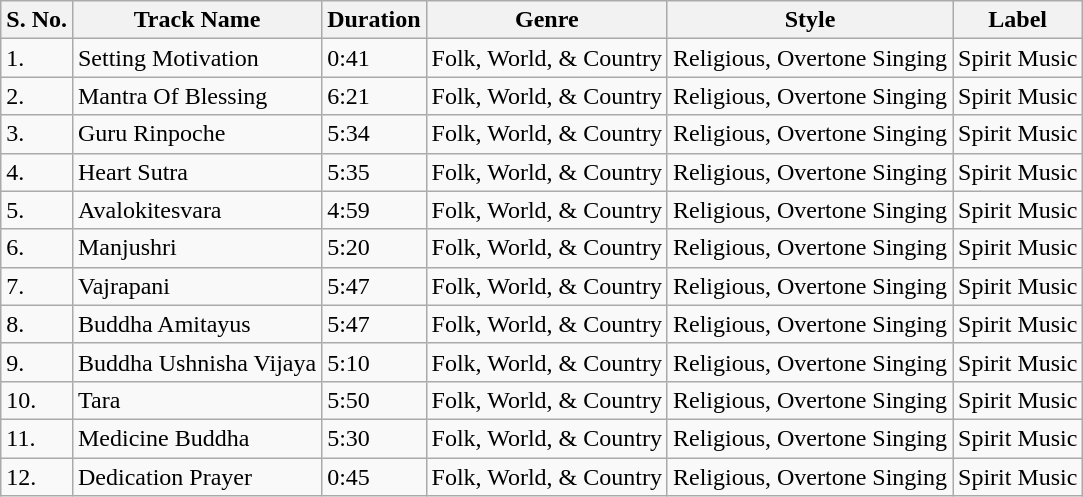<table class="wikitable sortable">
<tr>
<th>S. No.</th>
<th>Track Name</th>
<th>Duration</th>
<th>Genre</th>
<th>Style</th>
<th>Label</th>
</tr>
<tr>
<td>1.</td>
<td>Setting Motivation</td>
<td>0:41</td>
<td>Folk, World, & Country</td>
<td>Religious, Overtone Singing</td>
<td>Spirit Music</td>
</tr>
<tr>
<td>2.</td>
<td>Mantra Of Blessing</td>
<td>6:21</td>
<td>Folk, World, & Country</td>
<td>Religious, Overtone Singing</td>
<td>Spirit Music</td>
</tr>
<tr>
<td>3.</td>
<td>Guru Rinpoche</td>
<td>5:34</td>
<td>Folk, World, & Country</td>
<td>Religious, Overtone Singing</td>
<td>Spirit Music</td>
</tr>
<tr>
<td>4.</td>
<td>Heart Sutra</td>
<td>5:35</td>
<td>Folk, World, & Country</td>
<td>Religious, Overtone Singing</td>
<td>Spirit Music</td>
</tr>
<tr>
<td>5.</td>
<td>Avalokitesvara</td>
<td>4:59</td>
<td>Folk, World, & Country</td>
<td>Religious, Overtone Singing</td>
<td>Spirit Music</td>
</tr>
<tr>
<td>6.</td>
<td>Manjushri</td>
<td>5:20</td>
<td>Folk, World, & Country</td>
<td>Religious, Overtone Singing</td>
<td>Spirit Music</td>
</tr>
<tr>
<td>7.</td>
<td>Vajrapani</td>
<td>5:47</td>
<td>Folk, World, & Country</td>
<td>Religious, Overtone Singing</td>
<td>Spirit Music</td>
</tr>
<tr>
<td>8.</td>
<td>Buddha Amitayus</td>
<td>5:47</td>
<td>Folk, World, & Country</td>
<td>Religious, Overtone Singing</td>
<td>Spirit Music</td>
</tr>
<tr>
<td>9.</td>
<td>Buddha Ushnisha Vijaya</td>
<td>5:10</td>
<td>Folk, World, & Country</td>
<td>Religious, Overtone Singing</td>
<td>Spirit Music</td>
</tr>
<tr>
<td>10.</td>
<td>Tara</td>
<td>5:50</td>
<td>Folk, World, & Country</td>
<td>Religious, Overtone Singing</td>
<td>Spirit Music</td>
</tr>
<tr>
<td>11.</td>
<td>Medicine Buddha</td>
<td>5:30</td>
<td>Folk, World, & Country</td>
<td>Religious, Overtone Singing</td>
<td>Spirit Music</td>
</tr>
<tr>
<td>12.</td>
<td>Dedication Prayer</td>
<td>0:45</td>
<td>Folk, World, & Country</td>
<td>Religious, Overtone Singing</td>
<td>Spirit Music</td>
</tr>
</table>
